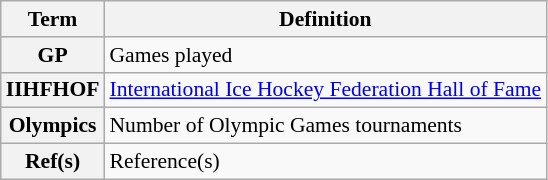<table class="wikitable" style="font-size:90%;">
<tr>
<th scope="col">Term</th>
<th scope="col">Definition</th>
</tr>
<tr>
<th scope="row">GP</th>
<td>Games played</td>
</tr>
<tr>
<th scope="row">IIHFHOF</th>
<td><a href='#'>International Ice Hockey Federation Hall of Fame</a></td>
</tr>
<tr>
<th scope="row">Olympics</th>
<td>Number of Olympic Games tournaments</td>
</tr>
<tr>
<th scope="row">Ref(s)</th>
<td>Reference(s)</td>
</tr>
</table>
